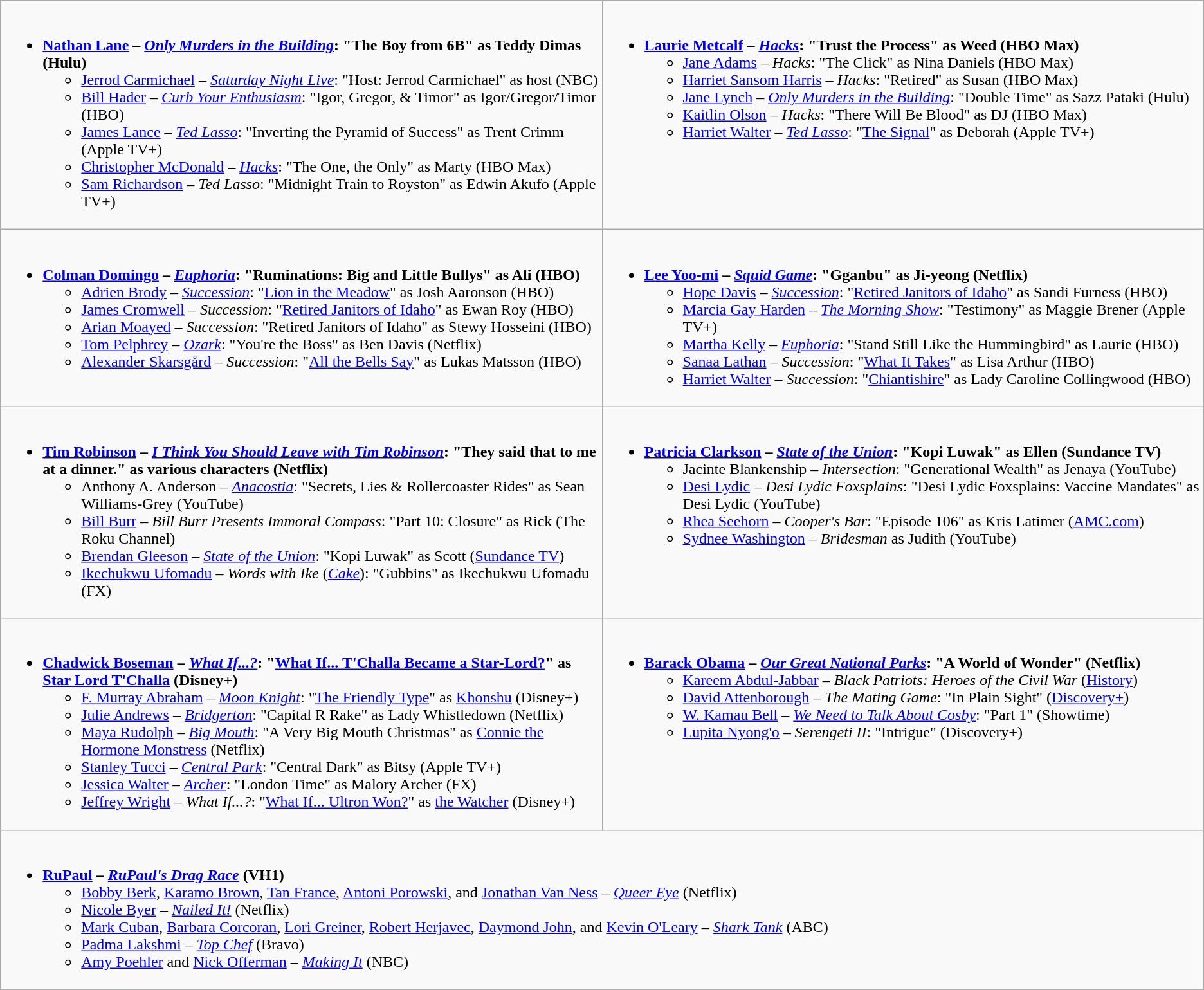<table class="wikitable">
<tr>
<td style="vertical-align:top;" width="50%"><br><ul><li><strong><a href='#'>Nathan Lane</a> – <em><a href='#'>Only Murders in the Building</a></em>: "The Boy from 6B" as Teddy Dimas (Hulu)</strong><ul><li><a href='#'>Jerrod Carmichael</a> – <em><a href='#'>Saturday Night Live</a></em>: "Host: Jerrod Carmichael" as host (NBC)</li><li><a href='#'>Bill Hader</a> – <em><a href='#'>Curb Your Enthusiasm</a></em>: "Igor, Gregor, & Timor" as Igor/Gregor/Timor (HBO)</li><li><a href='#'>James Lance</a> – <em><a href='#'>Ted Lasso</a></em>: "Inverting the Pyramid of Success" as Trent Crimm (Apple TV+)</li><li><a href='#'>Christopher McDonald</a> – <em><a href='#'>Hacks</a></em>: "The One, the Only" as Marty (HBO Max)</li><li><a href='#'>Sam Richardson</a> – <em>Ted Lasso</em>: "Midnight Train to Royston" as Edwin Akufo (Apple TV+)</li></ul></li></ul></td>
<td style="vertical-align:top;" width="50%"><br><ul><li><strong><a href='#'>Laurie Metcalf</a> – <em><a href='#'>Hacks</a></em>: "Trust the Process" as Weed (HBO Max)</strong><ul><li><a href='#'>Jane Adams</a> – <em>Hacks</em>: "The Click" as Nina Daniels (HBO Max)</li><li><a href='#'>Harriet Sansom Harris</a> – <em>Hacks</em>: "Retired" as Susan (HBO Max)</li><li><a href='#'>Jane Lynch</a> – <em><a href='#'>Only Murders in the Building</a></em>: "Double Time" as Sazz Pataki (Hulu)</li><li><a href='#'>Kaitlin Olson</a> – <em>Hacks</em>: "There Will Be Blood" as DJ (HBO Max)</li><li><a href='#'>Harriet Walter</a> – <em><a href='#'>Ted Lasso</a></em>: "<a href='#'>The Signal</a>" as Deborah (Apple TV+)</li></ul></li></ul></td>
</tr>
<tr>
<td style="vertical-align:top;" width="50%"><br><ul><li><strong><a href='#'>Colman Domingo</a> – <em><a href='#'>Euphoria</a></em>: "Ruminations: Big and Little Bullys" as Ali (HBO)</strong><ul><li><a href='#'>Adrien Brody</a> – <em><a href='#'>Succession</a></em>: "<a href='#'>Lion in the Meadow</a>" as Josh Aaronson (HBO)</li><li><a href='#'>James Cromwell</a> – <em>Succession</em>: "<a href='#'>Retired Janitors of Idaho</a>" as Ewan Roy (HBO)</li><li><a href='#'>Arian Moayed</a> – <em>Succession</em>: "Retired Janitors of Idaho" as Stewy Hosseini (HBO)</li><li><a href='#'>Tom Pelphrey</a> – <em><a href='#'>Ozark</a></em>: "You're the Boss" as Ben Davis (Netflix)</li><li><a href='#'>Alexander Skarsgård</a> – <em>Succession</em>: "<a href='#'>All the Bells Say</a>" as Lukas Matsson (HBO)</li></ul></li></ul></td>
<td style="vertical-align:top;" width="50%"><br><ul><li><strong><a href='#'>Lee Yoo-mi</a> – <em><a href='#'>Squid Game</a></em>: "Gganbu" as Ji-yeong (Netflix)</strong><ul><li><a href='#'>Hope Davis</a> – <em><a href='#'>Succession</a></em>: "<a href='#'>Retired Janitors of Idaho</a>" as Sandi Furness (HBO)</li><li><a href='#'>Marcia Gay Harden</a> – <em><a href='#'>The Morning Show</a></em>: "Testimony" as Maggie Brener (Apple TV+)</li><li><a href='#'>Martha Kelly</a> – <em><a href='#'>Euphoria</a></em>: "Stand Still Like the Hummingbird" as Laurie (HBO)</li><li><a href='#'>Sanaa Lathan</a> – <em>Succession</em>: "<a href='#'>What It Takes</a>" as Lisa Arthur (HBO)</li><li><a href='#'>Harriet Walter</a> – <em>Succession</em>: "<a href='#'>Chiantishire</a>" as Lady Caroline Collingwood (HBO)</li></ul></li></ul></td>
</tr>
<tr>
<td style="vertical-align:top;" width="50%"><br><ul><li><strong><a href='#'>Tim Robinson</a> – <em><a href='#'>I Think You Should Leave with Tim Robinson</a></em>: "They said that to me at a dinner." as various characters (Netflix)</strong><ul><li>Anthony A. Anderson – <em><a href='#'>Anacostia</a></em>: "Secrets, Lies & Rollercoaster Rides" as Sean Williams-Grey (YouTube)</li><li><a href='#'>Bill Burr</a> – <em>Bill Burr Presents Immoral Compass</em>: "Part 10: Closure" as Rick (The Roku Channel)</li><li><a href='#'>Brendan Gleeson</a> – <em><a href='#'>State of the Union</a></em>: "Kopi Luwak" as Scott (<a href='#'>Sundance TV</a>)</li><li><a href='#'>Ikechukwu Ufomadu</a> – <em>Words with Ike</em> (<em><a href='#'>Cake</a></em>): "Gubbins" as Ikechukwu Ufomadu (FX)</li></ul></li></ul></td>
<td style="vertical-align:top;" width="50%"><br><ul><li><strong><a href='#'>Patricia Clarkson</a> – <em><a href='#'>State of the Union</a></em>: "Kopi Luwak" as Ellen (Sundance TV)</strong><ul><li>Jacinte Blankenship – <em>Intersection</em>: "Generational Wealth" as Jenaya (YouTube)</li><li><a href='#'>Desi Lydic</a> – <em>Desi Lydic Foxsplains</em>: "Desi Lydic Foxsplains: Vaccine Mandates" as Desi Lydic (YouTube)</li><li><a href='#'>Rhea Seehorn</a> – <em>Cooper's Bar</em>: "Episode 106" as Kris Latimer (<a href='#'>AMC.com</a>)</li><li><a href='#'>Sydnee Washington</a> – <em>Bridesman</em> as Judith (YouTube)</li></ul></li></ul></td>
</tr>
<tr>
<td style="vertical-align:top;" width="50%"><br><ul><li><strong><a href='#'>Chadwick Boseman</a> – <em><a href='#'>What If...?</a></em>: "<a href='#'>What If... T'Challa Became a Star-Lord?</a>" as <a href='#'>Star Lord T'Challa</a> (Disney+)</strong><ul><li><a href='#'>F. Murray Abraham</a> – <em><a href='#'>Moon Knight</a></em>: "<a href='#'>The Friendly Type</a>" as <a href='#'>Khonshu</a> (Disney+)</li><li><a href='#'>Julie Andrews</a> – <em><a href='#'>Bridgerton</a></em>: "Capital R Rake" as Lady Whistledown (Netflix)</li><li><a href='#'>Maya Rudolph</a> – <em><a href='#'>Big Mouth</a></em>: "A Very Big Mouth Christmas" as <a href='#'>Connie the Hormone Monstress</a> (Netflix)</li><li><a href='#'>Stanley Tucci</a> – <em><a href='#'>Central Park</a></em>: "Central Dark" as Bitsy (Apple TV+)</li><li><a href='#'>Jessica Walter</a> – <em><a href='#'>Archer</a></em>: "London Time" as Malory Archer (FX)</li><li><a href='#'>Jeffrey Wright</a> – <em>What If...?</em>: "<a href='#'>What If... Ultron Won?</a>" as <a href='#'>the Watcher</a> (Disney+)</li></ul></li></ul></td>
<td style="vertical-align:top;" width="50%"><br><ul><li><strong><a href='#'>Barack Obama</a> – <em><a href='#'>Our Great National Parks</a></em>: "A World of Wonder" (Netflix)</strong><ul><li><a href='#'>Kareem Abdul-Jabbar</a> – <em>Black Patriots: Heroes of the Civil War</em> (<a href='#'>History</a>)</li><li><a href='#'>David Attenborough</a> – <em>The Mating Game</em>: "In Plain Sight" (<a href='#'>Discovery+</a>)</li><li><a href='#'>W. Kamau Bell</a> – <em><a href='#'>We Need to Talk About Cosby</a></em>: "Part 1" (Showtime)</li><li><a href='#'>Lupita Nyong'o</a> – <em>Serengeti II</em>: "Intrigue" (Discovery+)</li></ul></li></ul></td>
</tr>
<tr>
<td style="vertical-align:top;" width="50%" colspan="2"><br><ul><li><strong><a href='#'>RuPaul</a> – <em><a href='#'>RuPaul's Drag Race</a></em> (VH1)</strong><ul><li><a href='#'>Bobby Berk</a>, <a href='#'>Karamo Brown</a>, <a href='#'>Tan France</a>, <a href='#'>Antoni Porowski</a>, and <a href='#'>Jonathan Van Ness</a> – <em><a href='#'>Queer Eye</a></em> (Netflix)</li><li><a href='#'>Nicole Byer</a> – <em><a href='#'>Nailed It!</a></em> (Netflix)</li><li><a href='#'>Mark Cuban</a>, <a href='#'>Barbara Corcoran</a>, <a href='#'>Lori Greiner</a>, <a href='#'>Robert Herjavec</a>, <a href='#'>Daymond John</a>, and <a href='#'>Kevin O'Leary</a> – <em><a href='#'>Shark Tank</a></em> (ABC)</li><li><a href='#'>Padma Lakshmi</a> – <em><a href='#'>Top Chef</a></em> (Bravo)</li><li><a href='#'>Amy Poehler</a> and <a href='#'>Nick Offerman</a> – <em><a href='#'>Making It</a></em> (NBC)</li></ul></li></ul></td>
</tr>
</table>
